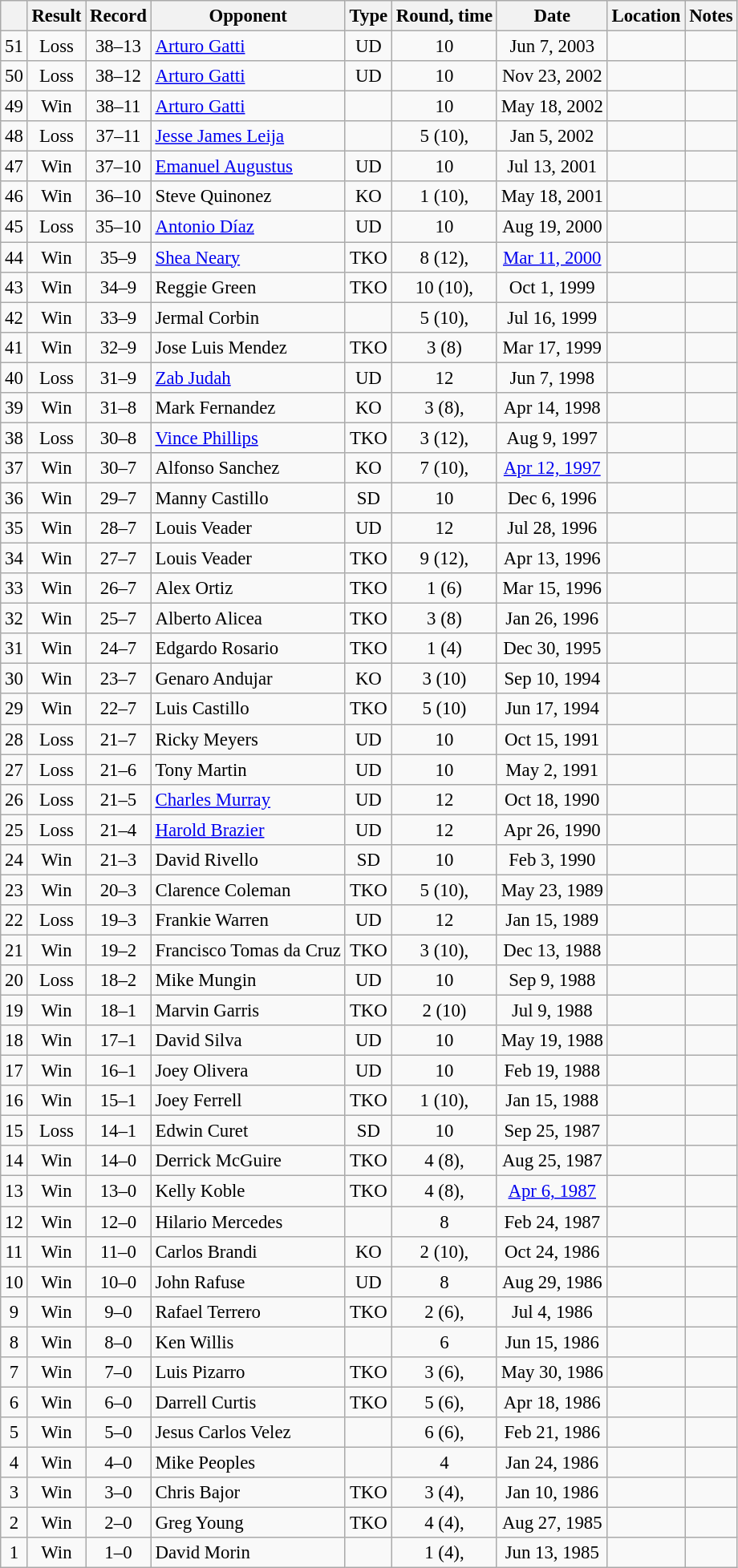<table class="wikitable" style="text-align:center; font-size:95%">
<tr>
<th></th>
<th>Result</th>
<th>Record</th>
<th>Opponent</th>
<th>Type</th>
<th>Round, time</th>
<th>Date</th>
<th>Location</th>
<th>Notes</th>
</tr>
<tr>
<td>51</td>
<td>Loss</td>
<td>38–13</td>
<td style="text-align:left;"> <a href='#'>Arturo Gatti</a></td>
<td>UD</td>
<td>10</td>
<td>Jun 7, 2003</td>
<td style="text-align:left;"> </td>
<td></td>
</tr>
<tr>
<td>50</td>
<td>Loss</td>
<td>38–12</td>
<td style="text-align:left;"> <a href='#'>Arturo Gatti</a></td>
<td>UD</td>
<td>10</td>
<td>Nov 23, 2002</td>
<td style="text-align:left;"> </td>
<td></td>
</tr>
<tr>
<td>49</td>
<td>Win</td>
<td>38–11</td>
<td style="text-align:left;"> <a href='#'>Arturo Gatti</a></td>
<td></td>
<td>10</td>
<td>May 18, 2002</td>
<td style="text-align:left;"> </td>
<td></td>
</tr>
<tr>
<td>48</td>
<td>Loss</td>
<td>37–11</td>
<td style="text-align:left;"> <a href='#'>Jesse James Leija</a></td>
<td></td>
<td>5 (10), </td>
<td>Jan 5, 2002</td>
<td style="text-align:left;"> </td>
<td style="text-align:left;"></td>
</tr>
<tr>
<td>47</td>
<td>Win</td>
<td>37–10</td>
<td style="text-align:left;"> <a href='#'>Emanuel Augustus</a></td>
<td>UD</td>
<td>10</td>
<td>Jul 13, 2001</td>
<td style="text-align:left;"> </td>
<td></td>
</tr>
<tr>
<td>46</td>
<td>Win</td>
<td>36–10</td>
<td style="text-align:left;">  Steve Quinonez</td>
<td>KO</td>
<td>1 (10), </td>
<td>May 18, 2001</td>
<td style="text-align:left;"> </td>
<td></td>
</tr>
<tr>
<td>45</td>
<td>Loss</td>
<td>35–10</td>
<td style="text-align:left;"> <a href='#'>Antonio Díaz</a></td>
<td>UD</td>
<td>10</td>
<td>Aug 19, 2000</td>
<td style="text-align:left;"> </td>
<td></td>
</tr>
<tr>
<td>44</td>
<td>Win</td>
<td>35–9</td>
<td style="text-align:left;"> <a href='#'>Shea Neary</a></td>
<td>TKO</td>
<td>8 (12), </td>
<td><a href='#'>Mar 11, 2000</a></td>
<td style="text-align:left;"> </td>
<td style="text-align:left;"></td>
</tr>
<tr>
<td>43</td>
<td>Win</td>
<td>34–9</td>
<td style="text-align:left;"> Reggie Green</td>
<td>TKO</td>
<td>10 (10), </td>
<td>Oct 1, 1999</td>
<td style="text-align:left;"> </td>
<td></td>
</tr>
<tr>
<td>42</td>
<td>Win</td>
<td>33–9</td>
<td style="text-align:left;"> Jermal Corbin</td>
<td></td>
<td>5 (10), </td>
<td>Jul 16, 1999</td>
<td style="text-align:left;"> </td>
<td></td>
</tr>
<tr>
<td>41</td>
<td>Win</td>
<td>32–9</td>
<td style="text-align:left;"> Jose Luis Mendez</td>
<td>TKO</td>
<td>3 (8)</td>
<td>Mar 17, 1999</td>
<td style="text-align:left;"> </td>
<td></td>
</tr>
<tr>
<td>40</td>
<td>Loss</td>
<td>31–9</td>
<td style="text-align:left;"> <a href='#'>Zab Judah</a></td>
<td>UD</td>
<td>12</td>
<td>Jun 7, 1998</td>
<td style="text-align:left;"> </td>
<td style="text-align:left;"></td>
</tr>
<tr>
<td>39</td>
<td>Win</td>
<td>31–8</td>
<td style="text-align:left;"> Mark Fernandez</td>
<td>KO</td>
<td>3 (8), </td>
<td>Apr 14, 1998</td>
<td style="text-align:left;"> </td>
<td></td>
</tr>
<tr>
<td>38</td>
<td>Loss</td>
<td>30–8</td>
<td style="text-align:left;"> <a href='#'>Vince Phillips</a></td>
<td>TKO</td>
<td>3 (12), </td>
<td>Aug 9, 1997</td>
<td style="text-align:left;"> </td>
<td style="text-align:left;"></td>
</tr>
<tr>
<td>37</td>
<td>Win</td>
<td>30–7</td>
<td style="text-align:left;"> Alfonso Sanchez</td>
<td>KO</td>
<td>7 (10), </td>
<td><a href='#'>Apr 12, 1997</a></td>
<td style="text-align:left;"> </td>
<td></td>
</tr>
<tr>
<td>36</td>
<td>Win</td>
<td>29–7</td>
<td style="text-align:left;"> Manny Castillo</td>
<td>SD</td>
<td>10</td>
<td>Dec 6, 1996</td>
<td style="text-align:left;"> </td>
<td></td>
</tr>
<tr>
<td>35</td>
<td>Win</td>
<td>28–7</td>
<td style="text-align:left;"> Louis Veader</td>
<td>UD</td>
<td>12</td>
<td>Jul 28, 1996</td>
<td style="text-align:left;"> </td>
<td style="text-align:left;"></td>
</tr>
<tr>
<td>34</td>
<td>Win</td>
<td>27–7</td>
<td style="text-align:left;"> Louis Veader</td>
<td>TKO</td>
<td>9 (12), </td>
<td>Apr 13, 1996</td>
<td style="text-align:left;"> </td>
<td style="text-align:left;"></td>
</tr>
<tr>
<td>33</td>
<td>Win</td>
<td>26–7</td>
<td style="text-align:left;"> Alex Ortiz</td>
<td>TKO</td>
<td>1 (6)</td>
<td>Mar 15, 1996</td>
<td style="text-align:left;"> </td>
<td></td>
</tr>
<tr>
<td>32</td>
<td>Win</td>
<td>25–7</td>
<td style="text-align:left;"> Alberto Alicea</td>
<td>TKO</td>
<td>3 (8)</td>
<td>Jan 26, 1996</td>
<td style="text-align:left;"> </td>
<td></td>
</tr>
<tr>
<td>31</td>
<td>Win</td>
<td>24–7</td>
<td style="text-align:left;"> Edgardo Rosario</td>
<td>TKO</td>
<td>1 (4)</td>
<td>Dec 30, 1995</td>
<td style="text-align:left;"> </td>
<td></td>
</tr>
<tr>
<td>30</td>
<td>Win</td>
<td>23–7</td>
<td style="text-align:left;"> Genaro Andujar</td>
<td>KO</td>
<td>3 (10)</td>
<td>Sep 10, 1994</td>
<td style="text-align:left;"> </td>
<td></td>
</tr>
<tr>
<td>29</td>
<td>Win</td>
<td>22–7</td>
<td style="text-align:left;"> Luis Castillo</td>
<td>TKO</td>
<td>5 (10)</td>
<td>Jun 17, 1994</td>
<td style="text-align:left;"> </td>
<td></td>
</tr>
<tr>
<td>28</td>
<td>Loss</td>
<td>21–7</td>
<td style="text-align:left;"> Ricky Meyers</td>
<td>UD</td>
<td>10</td>
<td>Oct 15, 1991</td>
<td style="text-align:left;"> </td>
<td></td>
</tr>
<tr>
<td>27</td>
<td>Loss</td>
<td>21–6</td>
<td style="text-align:left;"> Tony Martin</td>
<td>UD</td>
<td>10</td>
<td>May 2, 1991</td>
<td style="text-align:left;"> </td>
<td></td>
</tr>
<tr>
<td>26</td>
<td>Loss</td>
<td>21–5</td>
<td style="text-align:left;"> <a href='#'>Charles Murray</a></td>
<td>UD</td>
<td>12</td>
<td>Oct 18, 1990</td>
<td style="text-align:left;"> </td>
<td style="text-align:left;"></td>
</tr>
<tr>
<td>25</td>
<td>Loss</td>
<td>21–4</td>
<td style="text-align:left;"> <a href='#'>Harold Brazier</a></td>
<td>UD</td>
<td>12</td>
<td>Apr 26, 1990</td>
<td style="text-align:left;"> </td>
<td style="text-align:left;"></td>
</tr>
<tr>
<td>24</td>
<td>Win</td>
<td>21–3</td>
<td style="text-align:left;"> David Rivello</td>
<td>SD</td>
<td>10</td>
<td>Feb 3, 1990</td>
<td style="text-align:left;"> </td>
<td></td>
</tr>
<tr>
<td>23</td>
<td>Win</td>
<td>20–3</td>
<td style="text-align:left;"> Clarence Coleman</td>
<td>TKO</td>
<td>5 (10), </td>
<td>May 23, 1989</td>
<td style="text-align:left;"> </td>
<td></td>
</tr>
<tr>
<td>22</td>
<td>Loss</td>
<td>19–3</td>
<td style="text-align:left;"> Frankie Warren</td>
<td>UD</td>
<td>12</td>
<td>Jan 15, 1989</td>
<td style="text-align:left;"> </td>
<td style="text-align:left;"></td>
</tr>
<tr>
<td>21</td>
<td>Win</td>
<td>19–2</td>
<td style="text-align:left;"> Francisco Tomas da Cruz</td>
<td>TKO</td>
<td>3 (10), </td>
<td>Dec 13, 1988</td>
<td style="text-align:left;"> </td>
<td></td>
</tr>
<tr>
<td>20</td>
<td>Loss</td>
<td>18–2</td>
<td style="text-align:left;"> Mike Mungin</td>
<td>UD</td>
<td>10</td>
<td>Sep 9, 1988</td>
<td style="text-align:left;"> </td>
<td></td>
</tr>
<tr>
<td>19</td>
<td>Win</td>
<td>18–1</td>
<td style="text-align:left;"> Marvin Garris</td>
<td>TKO</td>
<td>2 (10)</td>
<td>Jul 9, 1988</td>
<td style="text-align:left;"> </td>
<td></td>
</tr>
<tr>
<td>18</td>
<td>Win</td>
<td>17–1</td>
<td style="text-align:left;"> David Silva</td>
<td>UD</td>
<td>10</td>
<td>May 19, 1988</td>
<td style="text-align:left;"> </td>
<td></td>
</tr>
<tr>
<td>17</td>
<td>Win</td>
<td>16–1</td>
<td style="text-align:left;"> Joey Olivera</td>
<td>UD</td>
<td>10</td>
<td>Feb 19, 1988</td>
<td style="text-align:left;"> </td>
<td></td>
</tr>
<tr>
<td>16</td>
<td>Win</td>
<td>15–1</td>
<td style="text-align:left;"> Joey Ferrell</td>
<td>TKO</td>
<td>1 (10), </td>
<td>Jan 15, 1988</td>
<td style="text-align:left;"> </td>
<td></td>
</tr>
<tr>
<td>15</td>
<td>Loss</td>
<td>14–1</td>
<td style="text-align:left;"> Edwin Curet</td>
<td>SD</td>
<td>10</td>
<td>Sep 25, 1987</td>
<td style="text-align:left;"> </td>
<td></td>
</tr>
<tr>
<td>14</td>
<td>Win</td>
<td>14–0</td>
<td style="text-align:left;"> Derrick McGuire</td>
<td>TKO</td>
<td>4 (8), </td>
<td>Aug 25, 1987</td>
<td style="text-align:left;"> </td>
<td></td>
</tr>
<tr>
<td>13</td>
<td>Win</td>
<td>13–0</td>
<td style="text-align:left;"> Kelly Koble</td>
<td>TKO</td>
<td>4 (8), </td>
<td><a href='#'>Apr 6, 1987</a></td>
<td style="text-align:left;"> </td>
<td></td>
</tr>
<tr>
<td>12</td>
<td>Win</td>
<td>12–0</td>
<td style="text-align:left;"> Hilario Mercedes</td>
<td></td>
<td>8</td>
<td>Feb 24, 1987</td>
<td style="text-align:left;"> </td>
<td></td>
</tr>
<tr>
<td>11</td>
<td>Win</td>
<td>11–0</td>
<td style="text-align:left;"> Carlos Brandi</td>
<td>KO</td>
<td>2 (10), </td>
<td>Oct 24, 1986</td>
<td style="text-align:left;"> </td>
<td></td>
</tr>
<tr>
<td>10</td>
<td>Win</td>
<td>10–0</td>
<td style="text-align:left;"> John Rafuse</td>
<td>UD</td>
<td>8</td>
<td>Aug 29, 1986</td>
<td style="text-align:left;"> </td>
<td></td>
</tr>
<tr>
<td>9</td>
<td>Win</td>
<td>9–0</td>
<td style="text-align:left;"> Rafael Terrero</td>
<td>TKO</td>
<td>2 (6), </td>
<td>Jul 4, 1986</td>
<td style="text-align:left;"> </td>
<td></td>
</tr>
<tr>
<td>8</td>
<td>Win</td>
<td>8–0</td>
<td style="text-align:left;"> Ken Willis</td>
<td></td>
<td>6</td>
<td>Jun 15, 1986</td>
<td style="text-align:left;"> </td>
<td></td>
</tr>
<tr>
<td>7</td>
<td>Win</td>
<td>7–0</td>
<td style="text-align:left;"> Luis Pizarro</td>
<td>TKO</td>
<td>3 (6), </td>
<td>May 30, 1986</td>
<td style="text-align:left;"> </td>
<td></td>
</tr>
<tr>
<td>6</td>
<td>Win</td>
<td>6–0</td>
<td style="text-align:left;"> Darrell Curtis</td>
<td>TKO</td>
<td>5 (6), </td>
<td>Apr 18, 1986</td>
<td style="text-align:left;"> </td>
<td></td>
</tr>
<tr>
<td>5</td>
<td>Win</td>
<td>5–0</td>
<td style="text-align:left;"> Jesus Carlos Velez</td>
<td></td>
<td>6 (6), </td>
<td>Feb 21, 1986</td>
<td style="text-align:left;"> </td>
<td></td>
</tr>
<tr>
<td>4</td>
<td>Win</td>
<td>4–0</td>
<td style="text-align:left;"> Mike Peoples</td>
<td></td>
<td>4</td>
<td>Jan 24, 1986</td>
<td style="text-align:left;"> </td>
<td></td>
</tr>
<tr>
<td>3</td>
<td>Win</td>
<td>3–0</td>
<td style="text-align:left;"> Chris Bajor</td>
<td>TKO</td>
<td>3 (4), </td>
<td>Jan 10, 1986</td>
<td style="text-align:left;"> </td>
<td></td>
</tr>
<tr>
<td>2</td>
<td>Win</td>
<td>2–0</td>
<td style="text-align:left;"> Greg Young</td>
<td>TKO</td>
<td>4 (4), </td>
<td>Aug 27, 1985</td>
<td style="text-align:left;"> </td>
<td></td>
</tr>
<tr>
<td>1</td>
<td>Win</td>
<td>1–0</td>
<td style="text-align:left;"> David Morin</td>
<td></td>
<td>1 (4), </td>
<td>Jun 13, 1985</td>
<td style="text-align:left;"> </td>
<td></td>
</tr>
</table>
